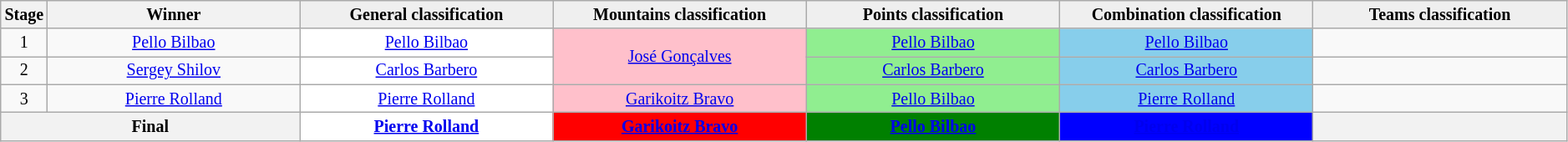<table class="wikitable" style="text-align: center; font-size:smaller;">
<tr>
<th style="width:1%;">Stage</th>
<th style="width:16.5%;">Winner</th>
<th style="background:#efefef; width:16.5%;">General classification<br></th>
<th style="background:#efefef; width:16.5%;">Mountains classification<br></th>
<th style="background:#efefef; width:16.5%;">Points classification<br></th>
<th style="background:#efefef; width:16.5%;">Combination classification<br></th>
<th style="background:#efefef; width:16.5%;">Teams classification</th>
</tr>
<tr>
<td>1</td>
<td><a href='#'>Pello Bilbao</a></td>
<td style="background:white;"><a href='#'>Pello Bilbao</a></td>
<td style="background:pink;" rowspan="2"><a href='#'>José Gonçalves</a></td>
<td style="background:lightgreen;"><a href='#'>Pello Bilbao</a></td>
<td style="background:skyblue;"><a href='#'>Pello Bilbao</a></td>
<td style="background:offwhite;"></td>
</tr>
<tr>
<td>2</td>
<td><a href='#'>Sergey Shilov</a></td>
<td style="background:white;"><a href='#'>Carlos Barbero</a></td>
<td style="background:lightgreen;"><a href='#'>Carlos Barbero</a></td>
<td style="background:skyblue;"><a href='#'>Carlos Barbero</a></td>
<td style="background:offwhite;"></td>
</tr>
<tr>
<td>3</td>
<td><a href='#'>Pierre Rolland</a></td>
<td style="background:white;"><a href='#'>Pierre Rolland</a></td>
<td style="background:pink;"><a href='#'>Garikoitz Bravo</a></td>
<td style="background:lightgreen;"><a href='#'>Pello Bilbao</a></td>
<td style="background:skyblue;"><a href='#'>Pierre Rolland</a></td>
<td style="background:offwhite;"></td>
</tr>
<tr>
<th colspan="2">Final</th>
<th style="background:white;"><a href='#'>Pierre Rolland</a></th>
<th style="background:red;"><a href='#'>Garikoitz Bravo</a></th>
<th style="background:green;"><a href='#'>Pello Bilbao</a></th>
<th style="background:blue;"><a href='#'>Pierre Rolland</a></th>
<th style="background:offwhite;"></th>
</tr>
</table>
